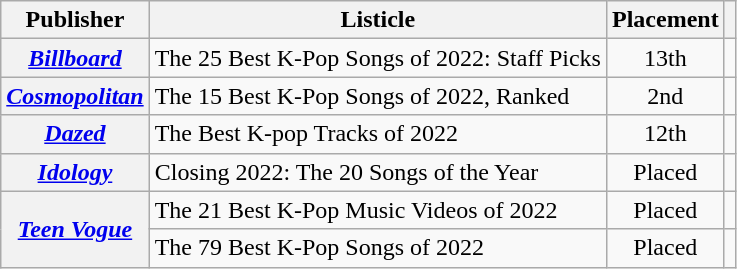<table class="wikitable plainrowheaders" style="text-align:center">
<tr>
<th scope="col">Publisher</th>
<th scope="col">Listicle</th>
<th scope="col">Placement</th>
<th scope="col" class="unsortable"></th>
</tr>
<tr>
<th scope="row"><em><a href='#'>Billboard</a></em></th>
<td style="text-align:left">The 25 Best K-Pop Songs of 2022: Staff Picks</td>
<td>13th</td>
<td></td>
</tr>
<tr>
<th scope="row"><em><a href='#'>Cosmopolitan</a></em></th>
<td style="text-align:left">The 15 Best K-Pop Songs of 2022, Ranked</td>
<td>2nd</td>
<td></td>
</tr>
<tr>
<th scope="row"><em><a href='#'>Dazed</a></em></th>
<td style="text-align:left">The Best K-pop Tracks of 2022</td>
<td>12th</td>
<td></td>
</tr>
<tr>
<th scope="row"><em><a href='#'>Idology</a></em></th>
<td style="text-align:left">Closing 2022: The 20 Songs of the Year</td>
<td>Placed</td>
<td></td>
</tr>
<tr>
<th rowspan="2" scope="row"><em><a href='#'>Teen Vogue</a></em></th>
<td style="text-align:left">The 21 Best K-Pop Music Videos of 2022</td>
<td>Placed</td>
<td></td>
</tr>
<tr>
<td style="text-align:left">The 79 Best K-Pop Songs of 2022</td>
<td>Placed</td>
<td></td>
</tr>
</table>
